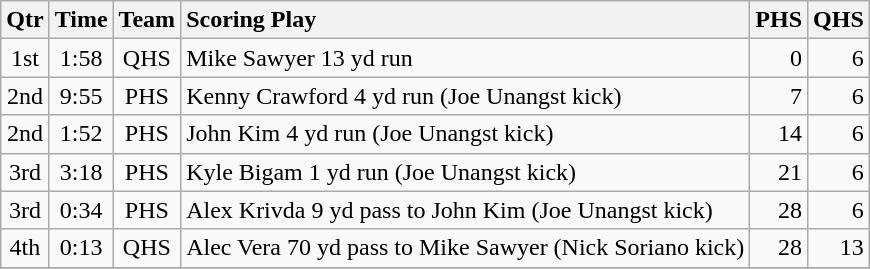<table class="wikitable">
<tr>
<th style="text-align: center;">Qtr</th>
<th style="text-align: center;">Time</th>
<th style="text-align: center;">Team</th>
<th style="text-align: left;">Scoring Play</th>
<th style="text-align: right;">PHS</th>
<th style="text-align: right;">QHS</th>
</tr>
<tr>
<td style="text-align: center;">1st</td>
<td style="text-align: center;">1:58</td>
<td style="text-align: center;">QHS</td>
<td style="text-align: left;">Mike Sawyer 13 yd run</td>
<td style="text-align: right;">0</td>
<td style="text-align: right;">6</td>
</tr>
<tr>
<td style="text-align: center;">2nd</td>
<td style="text-align: center;">9:55</td>
<td style="text-align: center;">PHS</td>
<td style="text-align: left;">Kenny Crawford 4 yd run (Joe Unangst kick)</td>
<td style="text-align: right;">7</td>
<td style="text-align: right;">6</td>
</tr>
<tr>
<td style="text-align: center;">2nd</td>
<td style="text-align: center;">1:52</td>
<td style="text-align: center;">PHS</td>
<td style="text-align: left;">John Kim 4 yd run (Joe Unangst kick)</td>
<td style="text-align: right;">14</td>
<td style="text-align: right;">6</td>
</tr>
<tr>
<td style="text-align: center;">3rd</td>
<td style="text-align: center;">3:18</td>
<td style="text-align: center;">PHS</td>
<td style="text-align: left;">Kyle Bigam 1 yd run (Joe Unangst kick)</td>
<td style="text-align: right;">21</td>
<td style="text-align: right;">6</td>
</tr>
<tr>
<td style="text-align: center;">3rd</td>
<td style="text-align: center;">0:34</td>
<td style="text-align: center;">PHS</td>
<td style="text-align: left;">Alex Krivda 9 yd pass to John Kim (Joe Unangst kick)</td>
<td style="text-align: right;">28</td>
<td style="text-align: right;">6</td>
</tr>
<tr>
<td style="text-align: center;">4th</td>
<td style="text-align: center;">0:13</td>
<td style="text-align: center;">QHS</td>
<td style="text-align: left;">Alec Vera 70 yd pass to Mike Sawyer (Nick Soriano kick)</td>
<td style="text-align: right;">28</td>
<td style="text-align: right;">13</td>
</tr>
<tr>
</tr>
</table>
